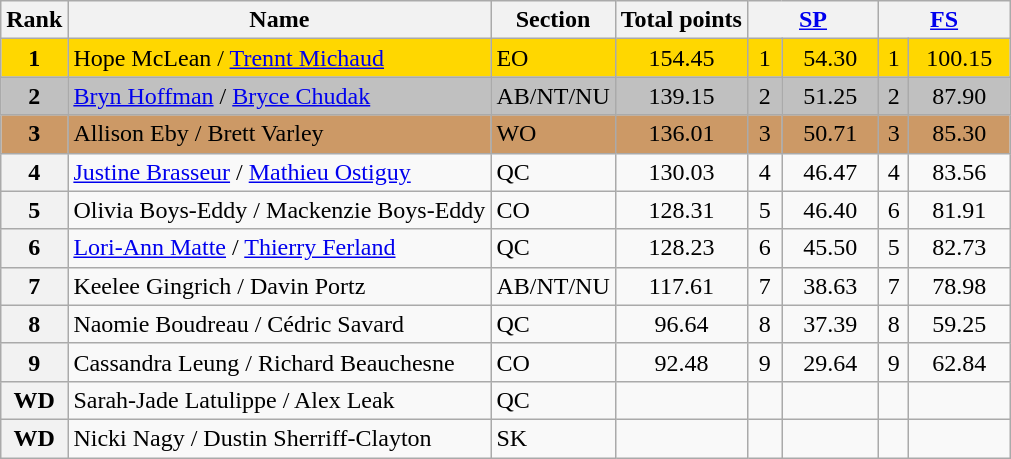<table class="wikitable sortable">
<tr>
<th>Rank</th>
<th>Name</th>
<th>Section</th>
<th>Total points</th>
<th colspan="2" width="80px"><a href='#'>SP</a></th>
<th colspan="2" width="80px"><a href='#'>FS</a></th>
</tr>
<tr bgcolor="gold">
<td align="center"><strong>1</strong></td>
<td>Hope McLean / <a href='#'>Trennt Michaud</a></td>
<td>EO</td>
<td align="center">154.45</td>
<td align="center">1</td>
<td align="center">54.30</td>
<td align="center">1</td>
<td align="center">100.15</td>
</tr>
<tr bgcolor="silver">
<td align="center"><strong>2</strong></td>
<td><a href='#'>Bryn Hoffman</a> / <a href='#'>Bryce Chudak</a></td>
<td>AB/NT/NU</td>
<td align="center">139.15</td>
<td align="center">2</td>
<td align="center">51.25</td>
<td align="center">2</td>
<td align="center">87.90</td>
</tr>
<tr bgcolor="cc9966">
<td align="center"><strong>3</strong></td>
<td>Allison Eby / Brett Varley</td>
<td>WO</td>
<td align="center">136.01</td>
<td align="center">3</td>
<td align="center">50.71</td>
<td align="center">3</td>
<td align="center">85.30</td>
</tr>
<tr>
<th>4</th>
<td><a href='#'>Justine Brasseur</a> / <a href='#'>Mathieu Ostiguy</a></td>
<td>QC</td>
<td align="center">130.03</td>
<td align="center">4</td>
<td align="center">46.47</td>
<td align="center">4</td>
<td align="center">83.56</td>
</tr>
<tr>
<th>5</th>
<td>Olivia Boys-Eddy / Mackenzie Boys-Eddy</td>
<td>CO</td>
<td align="center">128.31</td>
<td align="center">5</td>
<td align="center">46.40</td>
<td align="center">6</td>
<td align="center">81.91</td>
</tr>
<tr>
<th>6</th>
<td><a href='#'>Lori-Ann Matte</a> / <a href='#'>Thierry Ferland</a></td>
<td>QC</td>
<td align="center">128.23</td>
<td align="center">6</td>
<td align="center">45.50</td>
<td align="center">5</td>
<td align="center">82.73</td>
</tr>
<tr>
<th>7</th>
<td>Keelee Gingrich / Davin Portz</td>
<td>AB/NT/NU</td>
<td align="center">117.61</td>
<td align="center">7</td>
<td align="center">38.63</td>
<td align="center">7</td>
<td align="center">78.98</td>
</tr>
<tr>
<th>8</th>
<td>Naomie Boudreau / Cédric Savard</td>
<td>QC</td>
<td align="center">96.64</td>
<td align="center">8</td>
<td align="center">37.39</td>
<td align="center">8</td>
<td align="center">59.25</td>
</tr>
<tr>
<th>9</th>
<td>Cassandra Leung / Richard Beauchesne</td>
<td>CO</td>
<td align="center">92.48</td>
<td align="center">9</td>
<td align="center">29.64</td>
<td align="center">9</td>
<td align="center">62.84</td>
</tr>
<tr>
<th>WD</th>
<td>Sarah-Jade Latulippe / Alex Leak</td>
<td>QC</td>
<td></td>
<td></td>
<td></td>
<td></td>
<td></td>
</tr>
<tr>
<th>WD</th>
<td>Nicki Nagy / Dustin Sherriff-Clayton</td>
<td>SK</td>
<td></td>
<td></td>
<td></td>
<td></td>
<td></td>
</tr>
</table>
